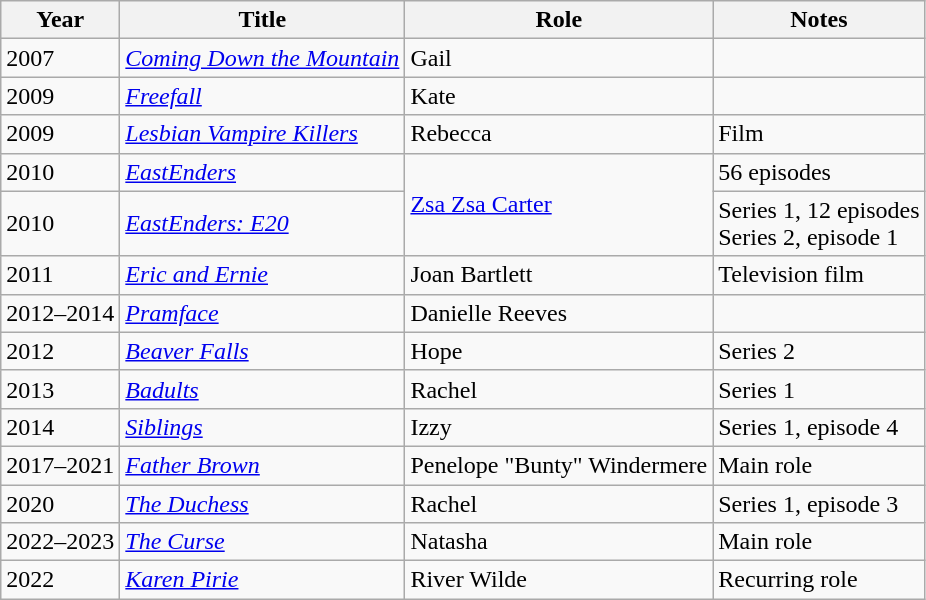<table class="wikitable sortable">
<tr>
<th>Year</th>
<th>Title</th>
<th>Role</th>
<th>Notes</th>
</tr>
<tr>
<td>2007</td>
<td><em><a href='#'>Coming Down the Mountain</a></em></td>
<td>Gail</td>
<td></td>
</tr>
<tr>
<td>2009</td>
<td><em><a href='#'>Freefall</a></em></td>
<td>Kate</td>
<td></td>
</tr>
<tr>
<td>2009</td>
<td><em><a href='#'>Lesbian Vampire Killers</a></em></td>
<td>Rebecca</td>
<td>Film</td>
</tr>
<tr>
<td>2010</td>
<td><em><a href='#'>EastEnders</a></em></td>
<td rowspan="2"><a href='#'>Zsa Zsa Carter</a></td>
<td>56 episodes</td>
</tr>
<tr>
<td>2010</td>
<td><em><a href='#'>EastEnders: E20</a></em></td>
<td>Series 1, 12 episodes<br>Series 2, episode 1</td>
</tr>
<tr>
<td>2011</td>
<td><em><a href='#'>Eric and Ernie</a></em></td>
<td>Joan Bartlett</td>
<td>Television film</td>
</tr>
<tr>
<td>2012–2014</td>
<td><em><a href='#'>Pramface</a></em></td>
<td>Danielle Reeves</td>
<td></td>
</tr>
<tr>
<td>2012</td>
<td><em><a href='#'>Beaver Falls</a></em></td>
<td>Hope</td>
<td>Series 2</td>
</tr>
<tr>
<td>2013</td>
<td><em><a href='#'>Badults</a></em></td>
<td>Rachel</td>
<td>Series 1</td>
</tr>
<tr>
<td>2014</td>
<td><em><a href='#'>Siblings</a></em></td>
<td>Izzy</td>
<td>Series 1, episode 4</td>
</tr>
<tr>
<td>2017–2021</td>
<td><em><a href='#'>Father Brown</a></em></td>
<td>Penelope "Bunty" Windermere</td>
<td>Main role</td>
</tr>
<tr>
<td>2020</td>
<td><em><a href='#'>The Duchess</a></em></td>
<td>Rachel</td>
<td>Series 1, episode 3</td>
</tr>
<tr>
<td>2022–2023</td>
<td><em><a href='#'>The Curse</a></em></td>
<td>Natasha</td>
<td>Main role</td>
</tr>
<tr>
<td>2022</td>
<td><em><a href='#'>Karen Pirie</a></em></td>
<td>River Wilde</td>
<td>Recurring role</td>
</tr>
</table>
